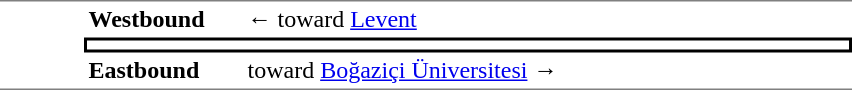<table table border=0 cellspacing=0 cellpadding=3>
<tr>
<td style="border-top:solid 1px gray;border-bottom:solid 1px gray;" width=50 rowspan=3 valign=top></td>
<td style="border-top:solid 1px gray;" width=100><strong>Westbound</strong></td>
<td style="border-top:solid 1px gray;" width=400>←  toward <a href='#'>Levent</a></td>
</tr>
<tr>
<td style="border-top:solid 2px black;border-right:solid 2px black;border-left:solid 2px black;border-bottom:solid 2px black;text-align:center;" colspan=2></td>
</tr>
<tr>
<td style="border-bottom:solid 1px gray;"><strong>Eastbound</strong></td>
<td style="border-bottom:solid 1px gray;"> toward <a href='#'>Boğaziçi Üniversitesi</a>  →</td>
</tr>
</table>
